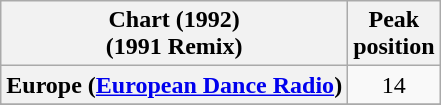<table class="wikitable sortable plainrowheaders" style="text-align:center" style="width:24em;">
<tr>
<th>Chart (1992)<br>(1991 Remix)</th>
<th>Peak<br>position</th>
</tr>
<tr>
<th scope="row">Europe (<a href='#'>European Dance Radio</a>)</th>
<td align="center">14</td>
</tr>
<tr>
</tr>
<tr>
</tr>
<tr>
</tr>
</table>
